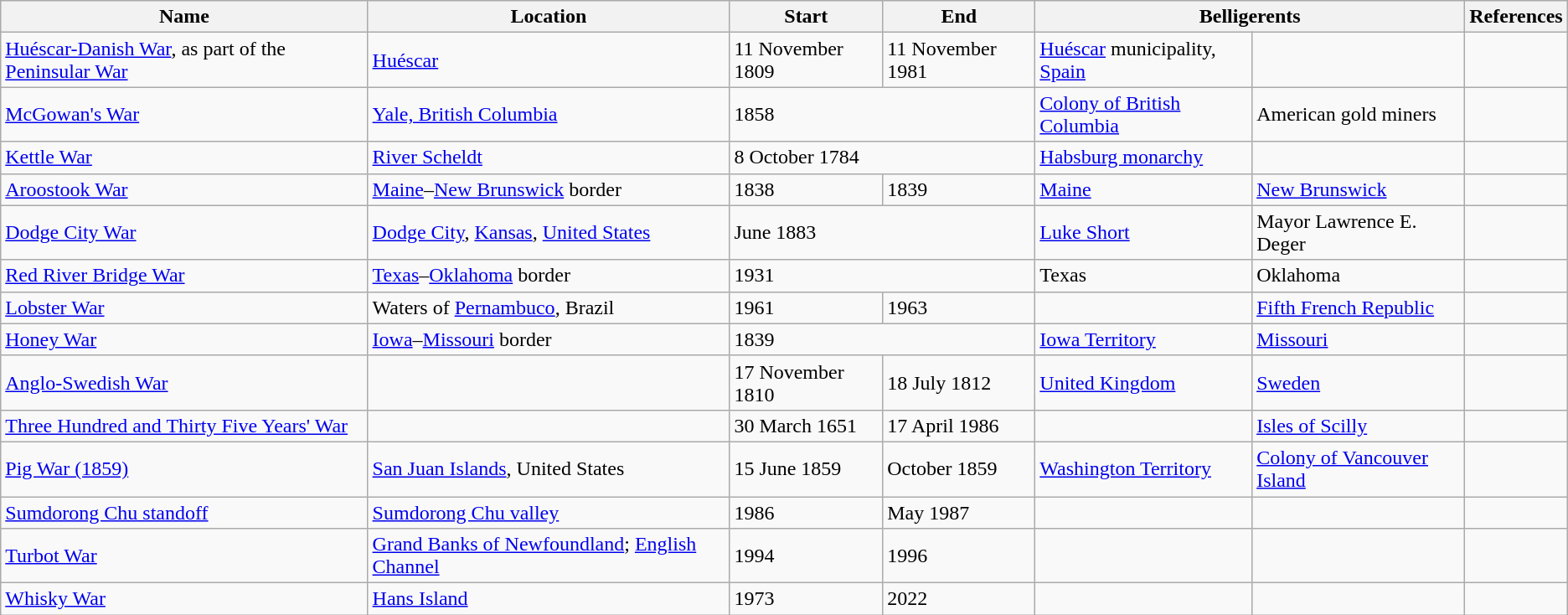<table class="wikitable sortable">
<tr>
<th>Name</th>
<th class="unsortable">Location</th>
<th>Start</th>
<th>End</th>
<th class="unsortable" colspan="2">Belligerents</th>
<th class="unsortable">References</th>
</tr>
<tr>
<td><a href='#'>Huéscar-Danish War</a>, as part of the <a href='#'>Peninsular War</a></td>
<td><a href='#'>Huéscar</a></td>
<td data-sort-value="1809-11-11">11 November 1809</td>
<td data-sort-value="1981-11-11">11 November 1981</td>
<td> <a href='#'>Huéscar</a> municipality, <a href='#'>Spain</a></td>
<td></td>
<td></td>
</tr>
<tr>
<td><a href='#'>McGowan's War</a></td>
<td><a href='#'>Yale, British Columbia</a></td>
<td colspan="2">1858</td>
<td> <a href='#'>Colony of British Columbia</a></td>
<td>American gold miners</td>
<td></td>
</tr>
<tr>
<td><a href='#'>Kettle War</a></td>
<td><a href='#'>River Scheldt</a></td>
<td colspan="2" data-sort-value="1784-10-08">8 October 1784</td>
<td> <a href='#'>Habsburg monarchy</a></td>
<td></td>
<td></td>
</tr>
<tr>
<td><a href='#'>Aroostook War</a></td>
<td><a href='#'>Maine</a>–<a href='#'>New Brunswick</a> border</td>
<td>1838</td>
<td>1839</td>
<td> <a href='#'>Maine</a></td>
<td> <a href='#'>New Brunswick</a></td>
<td></td>
</tr>
<tr>
<td><a href='#'>Dodge City War</a></td>
<td><a href='#'>Dodge City</a>, <a href='#'>Kansas</a>, <a href='#'>United States</a></td>
<td colspan="2" data-sort-value="1883-06">June 1883</td>
<td><a href='#'>Luke Short</a></td>
<td>Mayor Lawrence E. Deger</td>
<td></td>
</tr>
<tr>
<td><a href='#'>Red River Bridge War</a></td>
<td><a href='#'>Texas</a>–<a href='#'>Oklahoma</a> border</td>
<td colspan="2">1931</td>
<td> Texas</td>
<td> Oklahoma</td>
<td></td>
</tr>
<tr>
<td><a href='#'>Lobster War</a></td>
<td>Waters of <a href='#'>Pernambuco</a>, Brazil</td>
<td>1961</td>
<td>1963</td>
<td></td>
<td> <a href='#'>Fifth French Republic</a></td>
<td></td>
</tr>
<tr>
<td><a href='#'>Honey War</a></td>
<td><a href='#'>Iowa</a>–<a href='#'>Missouri</a> border</td>
<td colspan="2">1839</td>
<td> <a href='#'>Iowa Territory</a></td>
<td> <a href='#'>Missouri</a></td>
<td></td>
</tr>
<tr>
<td><a href='#'>Anglo-Swedish War</a></td>
<td></td>
<td data-sort-value="1810-11-17">17 November 1810</td>
<td data-sort-value="1812-07-18">18 July 1812</td>
<td> <a href='#'>United Kingdom</a></td>
<td> <a href='#'>Sweden</a></td>
<td></td>
</tr>
<tr>
<td><a href='#'>Three Hundred and Thirty Five Years' War</a></td>
<td></td>
<td data-sort-value="1651-03-30">30 March 1651</td>
<td data-sort-value="1986-04-17">17 April 1986</td>
<td></td>
<td> <a href='#'>Isles of Scilly</a></td>
<td></td>
</tr>
<tr>
<td><a href='#'>Pig War (1859)</a></td>
<td><a href='#'>San Juan Islands</a>, United States</td>
<td data-sort-value="1859-06-15">15 June 1859</td>
<td data-sort-value="1859-10">October 1859</td>
<td> <a href='#'>Washington Territory</a></td>
<td> <a href='#'>Colony of Vancouver Island</a></td>
<td></td>
</tr>
<tr>
<td><a href='#'>Sumdorong Chu standoff</a></td>
<td><a href='#'>Sumdorong Chu valley</a></td>
<td>1986</td>
<td data-sort-value="1987-05">May 1987</td>
<td></td>
<td></td>
<td></td>
</tr>
<tr>
<td><a href='#'>Turbot War</a></td>
<td><a href='#'>Grand Banks of Newfoundland</a>; <a href='#'>English Channel</a></td>
<td>1994</td>
<td>1996</td>
<td></td>
<td></td>
<td></td>
</tr>
<tr>
<td><a href='#'>Whisky War</a></td>
<td><a href='#'>Hans Island</a></td>
<td>1973</td>
<td>2022</td>
<td></td>
<td></td>
<td></td>
</tr>
</table>
